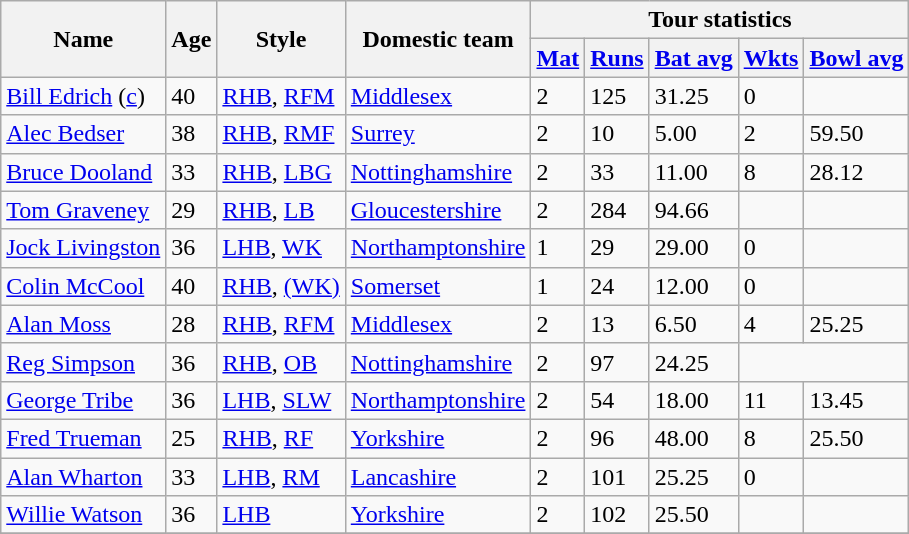<table class="wikitable">
<tr>
<th rowspan="2">Name</th>
<th rowspan="2">Age</th>
<th rowspan="2">Style</th>
<th rowspan="2">Domestic team</th>
<th colspan="5">Tour statistics</th>
</tr>
<tr>
<th><a href='#'>Mat</a></th>
<th><a href='#'>Runs</a></th>
<th><a href='#'>Bat avg</a></th>
<th><a href='#'>Wkts</a></th>
<th><a href='#'>Bowl avg</a></th>
</tr>
<tr>
<td><a href='#'>Bill Edrich</a> (<a href='#'>c</a>)</td>
<td>40</td>
<td><a href='#'>RHB</a>, <a href='#'>RFM</a></td>
<td><a href='#'>Middlesex</a></td>
<td>2</td>
<td>125</td>
<td>31.25</td>
<td>0</td>
<td></td>
</tr>
<tr>
<td><a href='#'>Alec Bedser</a></td>
<td>38</td>
<td><a href='#'>RHB</a>, <a href='#'>RMF</a></td>
<td><a href='#'>Surrey</a></td>
<td>2</td>
<td>10</td>
<td>5.00</td>
<td>2</td>
<td>59.50</td>
</tr>
<tr>
<td><a href='#'>Bruce Dooland</a></td>
<td>33</td>
<td><a href='#'>RHB</a>, <a href='#'>LBG</a></td>
<td><a href='#'>Nottinghamshire</a></td>
<td>2</td>
<td>33</td>
<td>11.00</td>
<td>8</td>
<td>28.12</td>
</tr>
<tr>
<td><a href='#'>Tom Graveney</a></td>
<td>29</td>
<td><a href='#'>RHB</a>, <a href='#'>LB</a></td>
<td><a href='#'>Gloucestershire</a></td>
<td>2</td>
<td>284</td>
<td>94.66</td>
<td></td>
</tr>
<tr>
<td><a href='#'>Jock Livingston</a></td>
<td>36</td>
<td><a href='#'>LHB</a>, <a href='#'>WK</a></td>
<td><a href='#'>Northamptonshire</a></td>
<td>1</td>
<td>29</td>
<td>29.00</td>
<td>0</td>
<td></td>
</tr>
<tr>
<td><a href='#'>Colin McCool</a></td>
<td>40</td>
<td><a href='#'>RHB</a>, <a href='#'>(WK)</a></td>
<td><a href='#'>Somerset</a></td>
<td>1</td>
<td>24</td>
<td>12.00</td>
<td>0</td>
<td></td>
</tr>
<tr>
<td><a href='#'>Alan Moss</a></td>
<td>28</td>
<td><a href='#'>RHB</a>, <a href='#'>RFM</a></td>
<td><a href='#'>Middlesex</a></td>
<td>2</td>
<td>13</td>
<td>6.50</td>
<td>4</td>
<td>25.25</td>
</tr>
<tr>
<td><a href='#'>Reg Simpson</a></td>
<td>36</td>
<td><a href='#'>RHB</a>, <a href='#'>OB</a></td>
<td><a href='#'>Nottinghamshire</a></td>
<td>2</td>
<td>97</td>
<td>24.25</td>
</tr>
<tr>
<td><a href='#'>George Tribe</a></td>
<td>36</td>
<td><a href='#'>LHB</a>, <a href='#'>SLW</a></td>
<td><a href='#'>Northamptonshire</a></td>
<td>2</td>
<td>54</td>
<td>18.00</td>
<td>11</td>
<td>13.45</td>
</tr>
<tr>
<td><a href='#'>Fred Trueman</a></td>
<td>25</td>
<td><a href='#'>RHB</a>, <a href='#'>RF</a></td>
<td><a href='#'>Yorkshire</a></td>
<td>2</td>
<td>96</td>
<td>48.00</td>
<td>8</td>
<td>25.50</td>
</tr>
<tr>
<td><a href='#'>Alan Wharton</a></td>
<td>33</td>
<td><a href='#'>LHB</a>, <a href='#'>RM</a></td>
<td><a href='#'>Lancashire</a></td>
<td>2</td>
<td>101</td>
<td>25.25</td>
<td>0</td>
<td></td>
</tr>
<tr>
<td><a href='#'>Willie Watson</a></td>
<td>36</td>
<td><a href='#'>LHB</a></td>
<td><a href='#'>Yorkshire</a></td>
<td>2</td>
<td>102</td>
<td>25.50</td>
<td></td>
<td></td>
</tr>
<tr>
</tr>
</table>
